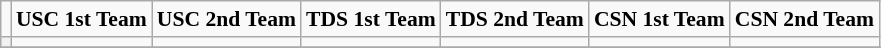<table class="wikitable" style="white-space:nowrap; font-size:90%;">
<tr>
<td></td>
<td><strong>USC 1st Team</strong></td>
<td><strong>USC 2nd Team</strong></td>
<td><strong>TDS 1st Team</strong></td>
<td><strong>TDS 2nd Team</strong></td>
<td><strong>CSN 1st Team</strong></td>
<td><strong>CSN 2nd Team</strong></td>
</tr>
<tr>
<th></th>
<td></td>
<td></td>
<td></td>
<td></td>
<td></td>
<td></td>
</tr>
<tr>
</tr>
</table>
